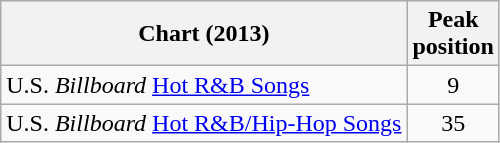<table class="wikitable">
<tr>
<th>Chart (2013)</th>
<th>Peak<br>position</th>
</tr>
<tr>
<td align="left">U.S. <em>Billboard</em> <a href='#'>Hot R&B Songs</a></td>
<td align="center">9</td>
</tr>
<tr>
<td align="left">U.S. <em>Billboard</em> <a href='#'>Hot R&B/Hip-Hop Songs</a></td>
<td align="center">35</td>
</tr>
</table>
